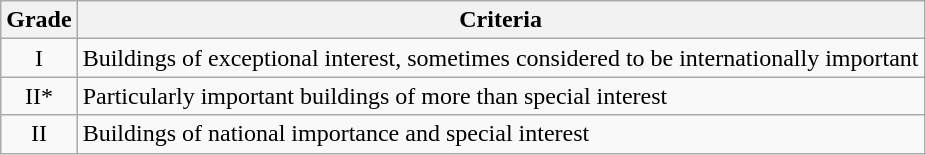<table class="wikitable">
<tr>
<th>Grade</th>
<th>Criteria</th>
</tr>
<tr>
<td align="center" >I</td>
<td>Buildings of exceptional interest, sometimes considered to be internationally important</td>
</tr>
<tr>
<td align="center" >II*</td>
<td>Particularly important buildings of more than special interest</td>
</tr>
<tr>
<td align="center" >II</td>
<td>Buildings of national importance and special interest</td>
</tr>
</table>
